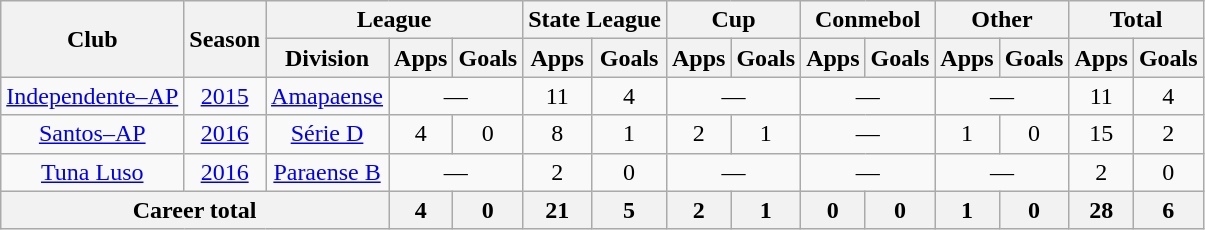<table class="wikitable" style="text-align: center;">
<tr>
<th rowspan="2">Club</th>
<th rowspan="2">Season</th>
<th colspan="3">League</th>
<th colspan="2">State League</th>
<th colspan="2">Cup</th>
<th colspan="2">Conmebol</th>
<th colspan="2">Other</th>
<th colspan="2">Total</th>
</tr>
<tr>
<th>Division</th>
<th>Apps</th>
<th>Goals</th>
<th>Apps</th>
<th>Goals</th>
<th>Apps</th>
<th>Goals</th>
<th>Apps</th>
<th>Goals</th>
<th>Apps</th>
<th>Goals</th>
<th>Apps</th>
<th>Goals</th>
</tr>
<tr>
<td valign="center"><a href='#'>Independente–AP</a></td>
<td><a href='#'>2015</a></td>
<td><a href='#'>Amapaense</a></td>
<td colspan="2">—</td>
<td>11</td>
<td>4</td>
<td colspan="2">—</td>
<td colspan="2">—</td>
<td colspan="2">—</td>
<td>11</td>
<td>4</td>
</tr>
<tr>
<td valign="center"><a href='#'>Santos–AP</a></td>
<td><a href='#'>2016</a></td>
<td><a href='#'>Série D</a></td>
<td>4</td>
<td>0</td>
<td>8</td>
<td>1</td>
<td>2</td>
<td>1</td>
<td colspan="2">—</td>
<td>1</td>
<td>0</td>
<td>15</td>
<td>2</td>
</tr>
<tr>
<td valign="center"><a href='#'>Tuna Luso</a></td>
<td><a href='#'>2016</a></td>
<td><a href='#'>Paraense B</a></td>
<td colspan="2">—</td>
<td>2</td>
<td>0</td>
<td colspan="2">—</td>
<td colspan="2">—</td>
<td colspan="2">—</td>
<td>2</td>
<td>0</td>
</tr>
<tr>
<th colspan="3"><strong>Career total</strong></th>
<th>4</th>
<th>0</th>
<th>21</th>
<th>5</th>
<th>2</th>
<th>1</th>
<th>0</th>
<th>0</th>
<th>1</th>
<th>0</th>
<th>28</th>
<th>6</th>
</tr>
</table>
